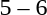<table style="text-align:center">
<tr>
<th width=200></th>
<th width=100></th>
<th width=200></th>
</tr>
<tr>
<td align=right></td>
<td>5 – 6</td>
<td align=left><strong></strong></td>
</tr>
</table>
